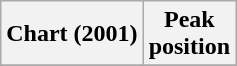<table class="wikitable sortable plainrowheaders" style="text-align:center">
<tr>
<th scope="col">Chart (2001)</th>
<th scope="col">Peak<br>position</th>
</tr>
<tr>
</tr>
</table>
